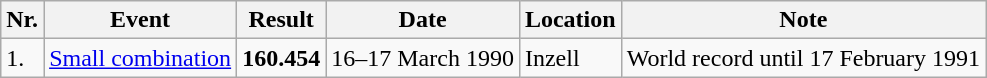<table class="wikitable">
<tr>
<th>Nr.</th>
<th>Event</th>
<th>Result</th>
<th>Date</th>
<th>Location</th>
<th>Note</th>
</tr>
<tr>
<td>1.</td>
<td><a href='#'>Small combination</a></td>
<td><strong>160.454</strong></td>
<td>16–17 March 1990</td>
<td>Inzell</td>
<td>World record until 17 February 1991</td>
</tr>
</table>
